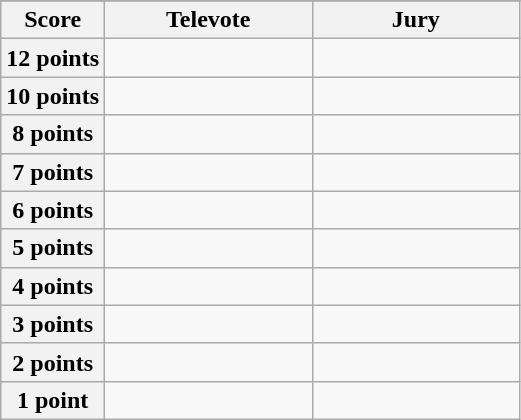<table class="wikitable">
<tr>
</tr>
<tr>
<th scope="col" width="20%">Score</th>
<th scope="col" width="40%">Televote</th>
<th scope="col" width="40%">Jury</th>
</tr>
<tr>
<th scope="row">12 points</th>
<td></td>
<td></td>
</tr>
<tr>
<th scope="row">10 points</th>
<td></td>
<td></td>
</tr>
<tr>
<th scope="row">8 points</th>
<td></td>
<td></td>
</tr>
<tr>
<th scope="row">7 points</th>
<td></td>
<td></td>
</tr>
<tr>
<th scope="row">6 points</th>
<td></td>
<td></td>
</tr>
<tr>
<th scope="row">5 points</th>
<td></td>
<td></td>
</tr>
<tr>
<th scope="row">4 points</th>
<td></td>
<td></td>
</tr>
<tr>
<th scope="row">3 points</th>
<td></td>
<td></td>
</tr>
<tr>
<th scope="row">2 points</th>
<td></td>
<td></td>
</tr>
<tr>
<th scope="row">1 point</th>
<td></td>
<td></td>
</tr>
</table>
